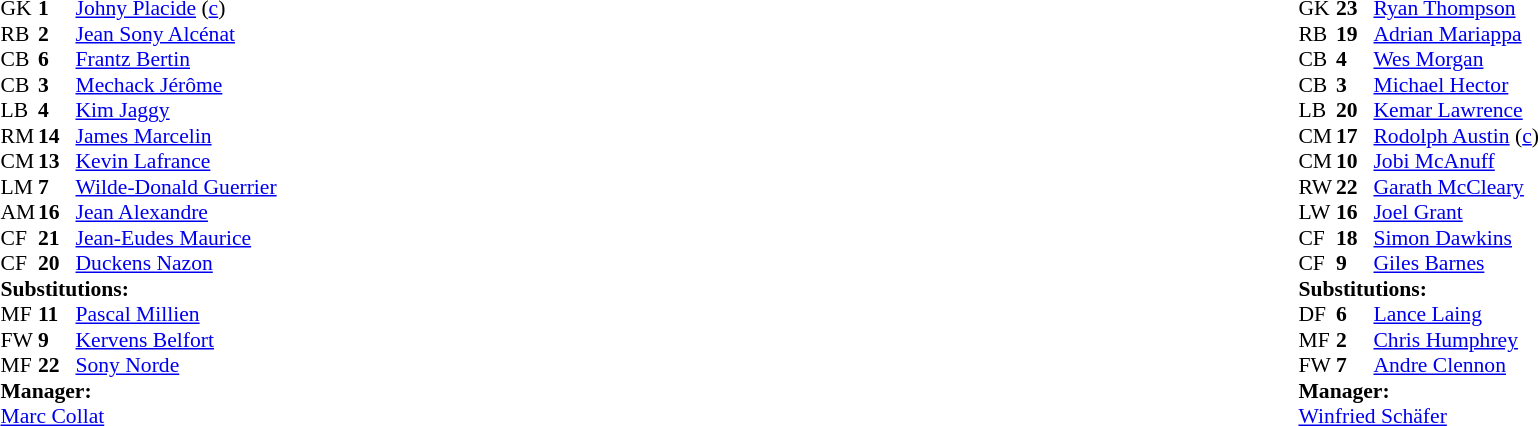<table width="100%">
<tr>
<td valign="top" width="50%"><br><table style="font-size: 90%" cellspacing="0" cellpadding="0">
<tr>
<th width="25"></th>
<th width="25"></th>
</tr>
<tr>
<td>GK</td>
<td><strong>1</strong></td>
<td><a href='#'>Johny Placide</a> (<a href='#'>c</a>)</td>
</tr>
<tr>
<td>RB</td>
<td><strong>2</strong></td>
<td><a href='#'>Jean Sony Alcénat</a></td>
</tr>
<tr>
<td>CB</td>
<td><strong>6</strong></td>
<td><a href='#'>Frantz Bertin</a></td>
</tr>
<tr>
<td>CB</td>
<td><strong>3</strong></td>
<td><a href='#'>Mechack Jérôme</a></td>
</tr>
<tr>
<td>LB</td>
<td><strong>4</strong></td>
<td><a href='#'>Kim Jaggy</a></td>
</tr>
<tr>
<td>RM</td>
<td><strong>14</strong></td>
<td><a href='#'>James Marcelin</a></td>
</tr>
<tr>
<td>CM</td>
<td><strong>13</strong></td>
<td><a href='#'>Kevin Lafrance</a></td>
</tr>
<tr>
<td>LM</td>
<td><strong>7</strong></td>
<td><a href='#'>Wilde-Donald Guerrier</a></td>
<td></td>
<td></td>
</tr>
<tr>
<td>AM</td>
<td><strong>16</strong></td>
<td><a href='#'>Jean Alexandre</a></td>
<td></td>
<td></td>
</tr>
<tr>
<td>CF</td>
<td><strong>21</strong></td>
<td><a href='#'>Jean-Eudes Maurice</a></td>
</tr>
<tr>
<td>CF</td>
<td><strong>20</strong></td>
<td><a href='#'>Duckens Nazon</a></td>
<td></td>
<td></td>
</tr>
<tr>
<td colspan=3><strong>Substitutions:</strong></td>
</tr>
<tr>
<td>MF</td>
<td><strong>11</strong></td>
<td><a href='#'>Pascal Millien</a></td>
<td></td>
<td></td>
</tr>
<tr>
<td>FW</td>
<td><strong>9</strong></td>
<td><a href='#'>Kervens Belfort</a></td>
<td></td>
<td></td>
</tr>
<tr>
<td>MF</td>
<td><strong>22</strong></td>
<td><a href='#'>Sony Norde</a></td>
<td></td>
<td></td>
</tr>
<tr>
<td colspan=3><strong>Manager:</strong></td>
</tr>
<tr>
<td colspan=3> <a href='#'>Marc Collat</a></td>
</tr>
</table>
</td>
<td valign="top"></td>
<td valign="top" width="50%"><br><table style="font-size: 90%" cellspacing="0" cellpadding="0" align="center">
<tr>
<th width=25></th>
<th width=25></th>
</tr>
<tr>
<td>GK</td>
<td><strong>23</strong></td>
<td><a href='#'>Ryan Thompson</a></td>
</tr>
<tr>
<td>RB</td>
<td><strong>19</strong></td>
<td><a href='#'>Adrian Mariappa</a></td>
<td></td>
</tr>
<tr>
<td>CB</td>
<td><strong>4</strong></td>
<td><a href='#'>Wes Morgan</a></td>
</tr>
<tr>
<td>CB</td>
<td><strong>3</strong></td>
<td><a href='#'>Michael Hector</a></td>
</tr>
<tr>
<td>LB</td>
<td><strong>20</strong></td>
<td><a href='#'>Kemar Lawrence</a></td>
</tr>
<tr>
<td>CM</td>
<td><strong>17</strong></td>
<td><a href='#'>Rodolph Austin</a> (<a href='#'>c</a>)</td>
</tr>
<tr>
<td>CM</td>
<td><strong>10</strong></td>
<td><a href='#'>Jobi McAnuff</a></td>
</tr>
<tr>
<td>RW</td>
<td><strong>22</strong></td>
<td><a href='#'>Garath McCleary</a></td>
</tr>
<tr>
<td>LW</td>
<td><strong>16</strong></td>
<td><a href='#'>Joel Grant</a></td>
<td></td>
<td></td>
</tr>
<tr>
<td>CF</td>
<td><strong>18</strong></td>
<td><a href='#'>Simon Dawkins</a></td>
<td></td>
<td></td>
</tr>
<tr>
<td>CF</td>
<td><strong>9</strong></td>
<td><a href='#'>Giles Barnes</a></td>
<td></td>
<td></td>
</tr>
<tr>
<td colspan=3><strong>Substitutions:</strong></td>
</tr>
<tr>
<td>DF</td>
<td><strong>6</strong></td>
<td><a href='#'>Lance Laing</a></td>
<td></td>
<td></td>
</tr>
<tr>
<td>MF</td>
<td><strong>2</strong></td>
<td><a href='#'>Chris Humphrey</a></td>
<td></td>
<td></td>
</tr>
<tr>
<td>FW</td>
<td><strong>7</strong></td>
<td><a href='#'>Andre Clennon</a></td>
<td></td>
<td></td>
</tr>
<tr>
<td colspan=3><strong>Manager:</strong></td>
</tr>
<tr>
<td colspan=3> <a href='#'>Winfried Schäfer</a></td>
</tr>
</table>
</td>
</tr>
</table>
